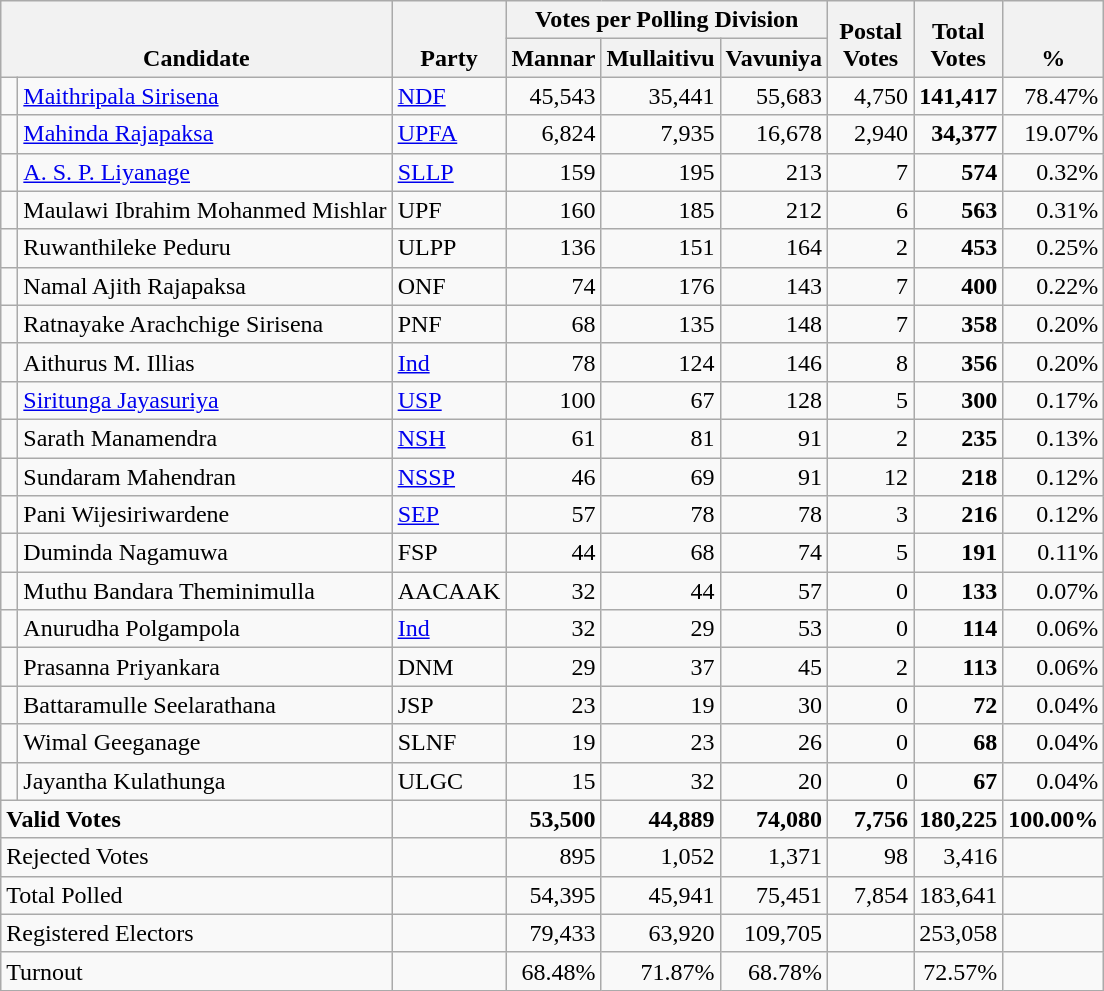<table class="wikitable" border="1" style="text-align:right;">
<tr>
<th align=left valign=bottom rowspan=2 colspan=2>Candidate</th>
<th align=left valign=bottom rowspan=2 width="40">Party</th>
<th colspan=3>Votes per Polling Division</th>
<th align=center valign=bottom rowspan=2 width="50">Postal<br>Votes</th>
<th align=center valign=bottom rowspan=2 width="50">Total Votes</th>
<th align=center valign=bottom rowspan=2 width="50">%</th>
</tr>
<tr>
<th align=center valign=bottom width="50">Mannar</th>
<th align=center valign=bottom width="50">Mullaitivu</th>
<th align=center valign=bottom width="50">Vavuniya</th>
</tr>
<tr>
<td bgcolor=> </td>
<td align=left><a href='#'>Maithripala Sirisena</a></td>
<td align=left><a href='#'>NDF</a></td>
<td>45,543</td>
<td>35,441</td>
<td>55,683</td>
<td>4,750</td>
<td><strong>141,417</strong></td>
<td>78.47%</td>
</tr>
<tr>
<td bgcolor=> </td>
<td align=left><a href='#'>Mahinda Rajapaksa</a></td>
<td align=left><a href='#'>UPFA</a></td>
<td>6,824</td>
<td>7,935</td>
<td>16,678</td>
<td>2,940</td>
<td><strong>34,377</strong></td>
<td>19.07%</td>
</tr>
<tr>
<td></td>
<td align=left><a href='#'>A. S. P. Liyanage</a></td>
<td align=left><a href='#'>SLLP</a></td>
<td>159</td>
<td>195</td>
<td>213</td>
<td>7</td>
<td><strong>574</strong></td>
<td>0.32%</td>
</tr>
<tr>
<td></td>
<td align=left>Maulawi Ibrahim Mohanmed Mishlar</td>
<td align=left>UPF</td>
<td>160</td>
<td>185</td>
<td>212</td>
<td>6</td>
<td><strong>563</strong></td>
<td>0.31%</td>
</tr>
<tr>
<td></td>
<td align=left>Ruwanthileke Peduru</td>
<td align=left>ULPP</td>
<td>136</td>
<td>151</td>
<td>164</td>
<td>2</td>
<td><strong>453</strong></td>
<td>0.25%</td>
</tr>
<tr>
<td></td>
<td align=left>Namal Ajith Rajapaksa</td>
<td align=left>ONF</td>
<td>74</td>
<td>176</td>
<td>143</td>
<td>7</td>
<td><strong>400</strong></td>
<td>0.22%</td>
</tr>
<tr>
<td></td>
<td align=left>Ratnayake Arachchige Sirisena</td>
<td align=left>PNF</td>
<td>68</td>
<td>135</td>
<td>148</td>
<td>7</td>
<td><strong>358</strong></td>
<td>0.20%</td>
</tr>
<tr>
<td bgcolor=> </td>
<td align=left>Aithurus M. Illias</td>
<td align=left><a href='#'>Ind</a></td>
<td>78</td>
<td>124</td>
<td>146</td>
<td>8</td>
<td><strong>356</strong></td>
<td>0.20%</td>
</tr>
<tr>
<td bgcolor=> </td>
<td align=left><a href='#'>Siritunga Jayasuriya</a></td>
<td align=left><a href='#'>USP</a></td>
<td>100</td>
<td>67</td>
<td>128</td>
<td>5</td>
<td><strong>300</strong></td>
<td>0.17%</td>
</tr>
<tr>
<td></td>
<td align=left>Sarath Manamendra</td>
<td align=left><a href='#'>NSH</a></td>
<td>61</td>
<td>81</td>
<td>91</td>
<td>2</td>
<td><strong>235</strong></td>
<td>0.13%</td>
</tr>
<tr>
<td bgcolor=> </td>
<td align=left>Sundaram Mahendran</td>
<td align=left><a href='#'>NSSP</a></td>
<td>46</td>
<td>69</td>
<td>91</td>
<td>12</td>
<td><strong>218</strong></td>
<td>0.12%</td>
</tr>
<tr>
<td bgcolor=> </td>
<td align=left>Pani Wijesiriwardene</td>
<td align=left><a href='#'>SEP</a></td>
<td>57</td>
<td>78</td>
<td>78</td>
<td>3</td>
<td><strong>216</strong></td>
<td>0.12%</td>
</tr>
<tr>
<td></td>
<td align=left>Duminda Nagamuwa</td>
<td align=left>FSP</td>
<td>44</td>
<td>68</td>
<td>74</td>
<td>5</td>
<td><strong>191</strong></td>
<td>0.11%</td>
</tr>
<tr>
<td></td>
<td align=left>Muthu Bandara Theminimulla</td>
<td align=left>AACAAK</td>
<td>32</td>
<td>44</td>
<td>57</td>
<td>0</td>
<td><strong>133</strong></td>
<td>0.07%</td>
</tr>
<tr>
<td bgcolor=> </td>
<td align=left>Anurudha Polgampola</td>
<td align=left><a href='#'>Ind</a></td>
<td>32</td>
<td>29</td>
<td>53</td>
<td>0</td>
<td><strong>114</strong></td>
<td>0.06%</td>
</tr>
<tr>
<td></td>
<td align=left>Prasanna Priyankara</td>
<td align=left>DNM</td>
<td>29</td>
<td>37</td>
<td>45</td>
<td>2</td>
<td><strong>113</strong></td>
<td>0.06%</td>
</tr>
<tr>
<td></td>
<td align=left>Battaramulle Seelarathana</td>
<td align=left>JSP</td>
<td>23</td>
<td>19</td>
<td>30</td>
<td>0</td>
<td><strong>72</strong></td>
<td>0.04%</td>
</tr>
<tr>
<td></td>
<td align=left>Wimal Geeganage</td>
<td align=left>SLNF</td>
<td>19</td>
<td>23</td>
<td>26</td>
<td>0</td>
<td><strong>68</strong></td>
<td>0.04%</td>
</tr>
<tr>
<td></td>
<td align=left>Jayantha Kulathunga</td>
<td align=left>ULGC</td>
<td>15</td>
<td>32</td>
<td>20</td>
<td>0</td>
<td><strong>67</strong></td>
<td>0.04%</td>
</tr>
<tr style="font-weight:bold">
<td align=left colspan=2>Valid Votes</td>
<td></td>
<td>53,500</td>
<td>44,889</td>
<td>74,080</td>
<td>7,756</td>
<td>180,225</td>
<td>100.00%</td>
</tr>
<tr>
<td align=left colspan=2>Rejected Votes</td>
<td></td>
<td>895</td>
<td>1,052</td>
<td>1,371</td>
<td>98</td>
<td>3,416</td>
<td></td>
</tr>
<tr>
<td align=left colspan=2>Total Polled</td>
<td></td>
<td>54,395</td>
<td>45,941</td>
<td>75,451</td>
<td>7,854</td>
<td>183,641</td>
<td></td>
</tr>
<tr>
<td align=left colspan=2>Registered Electors</td>
<td></td>
<td>79,433</td>
<td>63,920</td>
<td>109,705</td>
<td></td>
<td>253,058</td>
<td></td>
</tr>
<tr>
<td align=left colspan=2>Turnout</td>
<td></td>
<td>68.48%</td>
<td>71.87%</td>
<td>68.78%</td>
<td></td>
<td>72.57%</td>
<td></td>
</tr>
</table>
